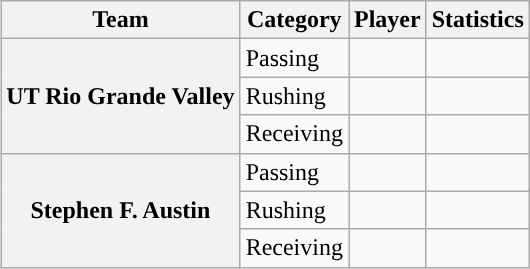<table class="wikitable" style="float:right">
<tr>
<th>Team</th>
<th>Category</th>
<th>Player</th>
<th>Statistics</th>
</tr>
<tr>
<th rowspan=3>UT Rio Grande Valley</th>
<td>Passing</td>
<td></td>
<td></td>
</tr>
<tr>
<td>Rushing</td>
<td></td>
<td></td>
</tr>
<tr>
<td>Receiving</td>
<td></td>
<td></td>
</tr>
<tr>
<th rowspan=3>Stephen F. Austin</th>
<td>Passing</td>
<td></td>
<td></td>
</tr>
<tr>
<td>Rushing</td>
<td></td>
<td></td>
</tr>
<tr>
<td>Receiving</td>
<td></td>
<td></td>
</tr>
</table>
